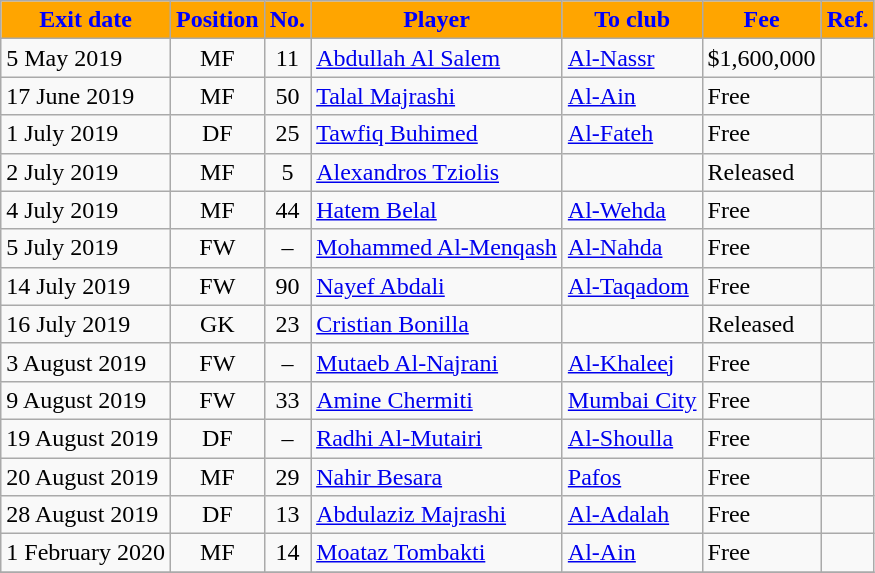<table class="wikitable sortable">
<tr>
<th style="background:orange; color:blue;"><strong>Exit date</strong></th>
<th style="background:orange; color:blue;"><strong>Position</strong></th>
<th style="background:orange; color:blue;"><strong>No.</strong></th>
<th style="background:orange; color:blue;"><strong>Player</strong></th>
<th style="background:orange; color:blue;"><strong>To club</strong></th>
<th style="background:orange; color:blue;"><strong>Fee</strong></th>
<th style="background:orange; color:blue;"><strong>Ref.</strong></th>
</tr>
<tr>
<td>5 May 2019</td>
<td style="text-align:center;">MF</td>
<td style="text-align:center;">11</td>
<td style="text-align:left;"> <a href='#'>Abdullah Al Salem</a></td>
<td style="text-align:left;"> <a href='#'>Al-Nassr</a></td>
<td>$1,600,000</td>
<td></td>
</tr>
<tr>
<td>17 June 2019</td>
<td style="text-align:center;">MF</td>
<td style="text-align:center;">50</td>
<td style="text-align:left;"> <a href='#'>Talal Majrashi</a></td>
<td style="text-align:left;"> <a href='#'>Al-Ain</a></td>
<td>Free</td>
<td></td>
</tr>
<tr>
<td>1 July 2019</td>
<td style="text-align:center;">DF</td>
<td style="text-align:center;">25</td>
<td style="text-align:left;"> <a href='#'>Tawfiq Buhimed</a></td>
<td style="text-align:left;"> <a href='#'>Al-Fateh</a></td>
<td>Free</td>
<td></td>
</tr>
<tr>
<td>2 July 2019</td>
<td style="text-align:center;">MF</td>
<td style="text-align:center;">5</td>
<td style="text-align:left;"> <a href='#'>Alexandros Tziolis</a></td>
<td style="text-align:left;"></td>
<td> Released</td>
<td></td>
</tr>
<tr>
<td>4 July 2019</td>
<td style="text-align:center;">MF</td>
<td style="text-align:center;">44</td>
<td style="text-align:left;"> <a href='#'>Hatem Belal</a></td>
<td style="text-align:left;"> <a href='#'>Al-Wehda</a></td>
<td>Free</td>
<td></td>
</tr>
<tr>
<td>5 July 2019</td>
<td style="text-align:center;">FW</td>
<td style="text-align:center;">–</td>
<td style="text-align:left;"> <a href='#'>Mohammed Al-Menqash</a></td>
<td style="text-align:left;"> <a href='#'>Al-Nahda</a></td>
<td> Free</td>
<td></td>
</tr>
<tr>
<td>14 July 2019</td>
<td style="text-align:center;">FW</td>
<td style="text-align:center;">90</td>
<td style="text-align:left;"> <a href='#'>Nayef Abdali</a></td>
<td style="text-align:left;"> <a href='#'>Al-Taqadom</a></td>
<td> Free</td>
<td></td>
</tr>
<tr>
<td>16 July 2019</td>
<td style="text-align:center;">GK</td>
<td style="text-align:center;">23</td>
<td style="text-align:left;"> <a href='#'>Cristian Bonilla</a></td>
<td style="text-align:left;"></td>
<td> Released</td>
<td></td>
</tr>
<tr>
<td>3 August 2019</td>
<td style="text-align:center;">FW</td>
<td style="text-align:center;">–</td>
<td style="text-align:left;"> <a href='#'>Mutaeb Al-Najrani</a></td>
<td style="text-align:left;"> <a href='#'>Al-Khaleej</a></td>
<td> Free</td>
<td></td>
</tr>
<tr>
<td>9 August 2019</td>
<td style="text-align:center;">FW</td>
<td style="text-align:center;">33</td>
<td style="text-align:left;"> <a href='#'>Amine Chermiti</a></td>
<td style="text-align:left;"> <a href='#'>Mumbai City</a></td>
<td> Free</td>
<td></td>
</tr>
<tr>
<td>19 August 2019</td>
<td style="text-align:center;">DF</td>
<td style="text-align:center;">–</td>
<td style="text-align:left;"> <a href='#'>Radhi Al-Mutairi</a></td>
<td style="text-align:left;"> <a href='#'>Al-Shoulla</a></td>
<td> Free</td>
<td></td>
</tr>
<tr>
<td>20 August 2019</td>
<td style="text-align:center;">MF</td>
<td style="text-align:center;">29</td>
<td style="text-align:left;"> <a href='#'>Nahir Besara</a></td>
<td style="text-align:left;"> <a href='#'>Pafos</a></td>
<td> Free</td>
<td></td>
</tr>
<tr>
<td>28 August 2019</td>
<td style="text-align:center;">DF</td>
<td style="text-align:center;">13</td>
<td style="text-align:left;"> <a href='#'>Abdulaziz Majrashi</a></td>
<td style="text-align:left;"> <a href='#'>Al-Adalah</a></td>
<td>Free</td>
<td></td>
</tr>
<tr>
<td>1 February 2020</td>
<td style="text-align:center;">MF</td>
<td style="text-align:center;">14</td>
<td style="text-align:left;"> <a href='#'>Moataz Tombakti</a></td>
<td style="text-align:left;"> <a href='#'>Al-Ain</a></td>
<td>Free</td>
<td></td>
</tr>
<tr>
</tr>
</table>
